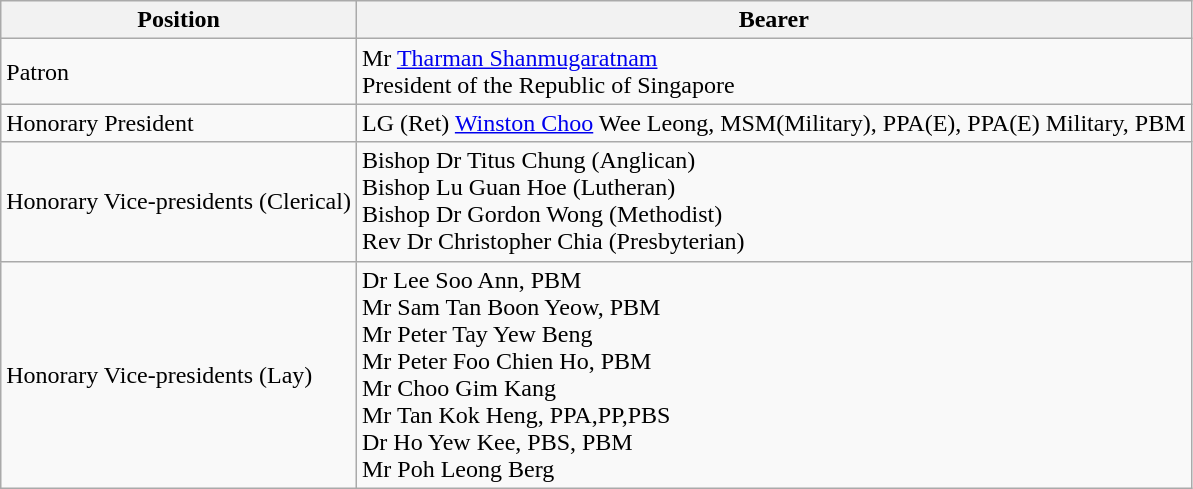<table class="wikitable sortable">
<tr>
<th>Position</th>
<th>Bearer</th>
</tr>
<tr>
<td>Patron</td>
<td>Mr <a href='#'>Tharman Shanmugaratnam</a><br>President of the Republic of Singapore</td>
</tr>
<tr>
<td>Honorary President</td>
<td>LG (Ret) <a href='#'>Winston Choo</a> Wee Leong, MSM(Military), PPA(E), PPA(E) Military, PBM</td>
</tr>
<tr>
<td>Honorary Vice-presidents (Clerical)</td>
<td>Bishop Dr Titus Chung (Anglican)<br>Bishop Lu Guan Hoe (Lutheran)<br>Bishop Dr Gordon Wong (Methodist)<br>Rev Dr Christopher Chia (Presbyterian)</td>
</tr>
<tr>
<td>Honorary Vice-presidents (Lay)</td>
<td>Dr Lee Soo Ann, PBM<br>Mr Sam Tan Boon Yeow, PBM<br>Mr Peter Tay Yew Beng<br>Mr Peter Foo Chien Ho, PBM<br>Mr Choo Gim Kang<br>Mr Tan Kok Heng, PPA,PP,PBS<br>Dr Ho Yew Kee, PBS, PBM<br>Mr Poh Leong Berg</td>
</tr>
</table>
